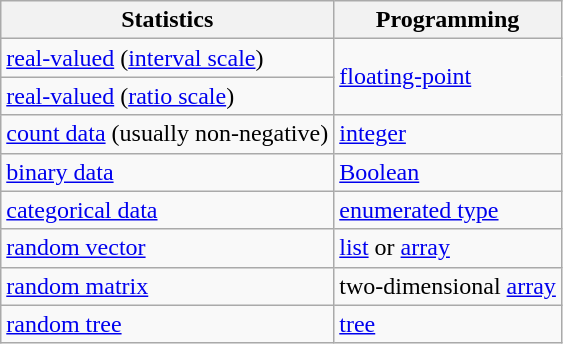<table class="wikitable">
<tr>
<th>Statistics</th>
<th>Programming</th>
</tr>
<tr>
<td><a href='#'>real-valued</a> (<a href='#'>interval scale</a>)</td>
<td rowspan=2><a href='#'>floating-point</a></td>
</tr>
<tr>
<td><a href='#'>real-valued</a> (<a href='#'>ratio scale</a>)</td>
</tr>
<tr>
<td><a href='#'>count data</a> (usually non-negative)</td>
<td><a href='#'>integer</a></td>
</tr>
<tr>
<td><a href='#'>binary data</a></td>
<td><a href='#'>Boolean</a></td>
</tr>
<tr>
<td><a href='#'>categorical data</a></td>
<td><a href='#'>enumerated type</a></td>
</tr>
<tr>
<td><a href='#'>random vector</a></td>
<td><a href='#'>list</a> or <a href='#'>array</a></td>
</tr>
<tr>
<td><a href='#'>random matrix</a></td>
<td>two-dimensional <a href='#'>array</a></td>
</tr>
<tr>
<td><a href='#'>random tree</a></td>
<td><a href='#'>tree</a></td>
</tr>
</table>
